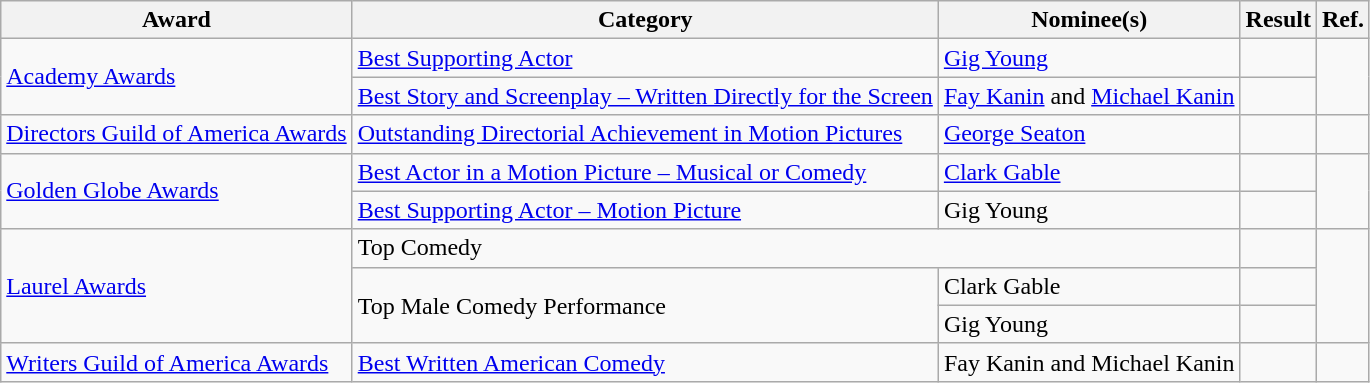<table class="wikitable plainrowheaders">
<tr>
<th>Award</th>
<th>Category</th>
<th>Nominee(s)</th>
<th>Result</th>
<th>Ref.</th>
</tr>
<tr>
<td rowspan="2"><a href='#'>Academy Awards</a></td>
<td><a href='#'>Best Supporting Actor</a></td>
<td><a href='#'>Gig Young</a></td>
<td></td>
<td align="center" rowspan="2"></td>
</tr>
<tr>
<td><a href='#'>Best Story and Screenplay – Written Directly for the Screen</a></td>
<td><a href='#'>Fay Kanin</a> and <a href='#'>Michael Kanin</a></td>
<td></td>
</tr>
<tr>
<td><a href='#'>Directors Guild of America Awards</a></td>
<td><a href='#'>Outstanding Directorial Achievement in Motion Pictures</a></td>
<td><a href='#'>George Seaton</a></td>
<td></td>
<td align="center"></td>
</tr>
<tr>
<td rowspan="2"><a href='#'>Golden Globe Awards</a></td>
<td><a href='#'>Best Actor in a Motion Picture – Musical or Comedy</a></td>
<td><a href='#'>Clark Gable</a></td>
<td></td>
<td align="center" rowspan="2"></td>
</tr>
<tr>
<td><a href='#'>Best Supporting Actor – Motion Picture</a></td>
<td>Gig Young</td>
<td></td>
</tr>
<tr>
<td rowspan="3"><a href='#'>Laurel Awards</a></td>
<td colspan="2">Top Comedy</td>
<td></td>
<td align="center" rowspan="3"></td>
</tr>
<tr>
<td rowspan="2">Top Male Comedy Performance</td>
<td>Clark Gable</td>
<td></td>
</tr>
<tr>
<td>Gig Young</td>
<td></td>
</tr>
<tr>
<td><a href='#'>Writers Guild of America Awards</a></td>
<td><a href='#'>Best Written American Comedy</a></td>
<td>Fay Kanin and Michael Kanin</td>
<td></td>
<td align="center"></td>
</tr>
</table>
